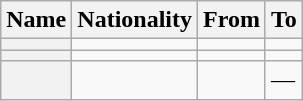<table class="wikitable plainrowheaders sortable" style="text-align:center">
<tr>
<th>Name</th>
<th>Nationality</th>
<th>From</th>
<th>To</th>
</tr>
<tr>
<th scope=row style=text-align:left></th>
<td align=left></td>
<td align=left></td>
<td align=left></td>
</tr>
<tr>
<th scope=row style=text-align:left></th>
<td align=left></td>
<td align=left></td>
<td align=left></td>
</tr>
<tr>
<th scope=row style=text-align:left></th>
<td align=left></td>
<td align=left></td>
<td align=left>—</td>
</tr>
</table>
